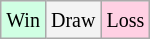<table class="wikitable">
<tr>
<td style="background-color: #d0ffe3;"><small>Win</small></td>
<td style="background-color: #f3f3f3;"><small>Draw</small></td>
<td style="background-color: #ffd0e3;"><small>Loss</small></td>
</tr>
</table>
